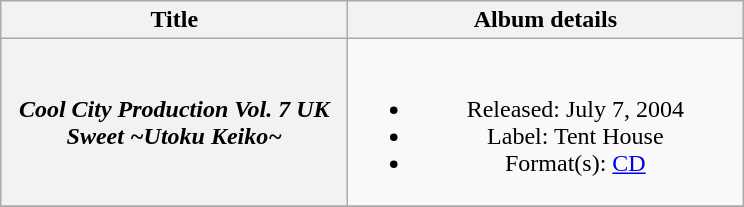<table class="wikitable plainrowheaders" style="text-align:center;">
<tr>
<th style="width:14em;" rowspan="1">Title</th>
<th style="width:16em;" rowspan="1">Album details</th>
</tr>
<tr>
<th scope="row"><em>Cool City Production Vol. 7 UK Sweet ~Utoku Keiko~</em></th>
<td><br><ul><li>Released: July 7, 2004</li><li>Label: Tent House</li><li>Format(s): <a href='#'>CD</a></li></ul></td>
</tr>
<tr>
</tr>
</table>
